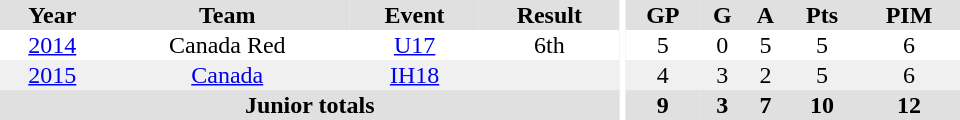<table border="0" cellpadding="1" cellspacing="0" ID="Table3" style="text-align:center; width:40em;">
<tr bgcolor="#e0e0e0">
<th>Year</th>
<th>Team</th>
<th>Event</th>
<th>Result</th>
<th rowspan="99" bgcolor="#ffffff"></th>
<th>GP</th>
<th>G</th>
<th>A</th>
<th>Pts</th>
<th>PIM</th>
</tr>
<tr>
<td><a href='#'>2014</a></td>
<td>Canada Red</td>
<td><a href='#'>U17</a></td>
<td>6th</td>
<td>5</td>
<td>0</td>
<td>5</td>
<td>5</td>
<td>6</td>
</tr>
<tr bgcolor="#f0f0f0">
<td><a href='#'>2015</a></td>
<td><a href='#'>Canada</a></td>
<td><a href='#'>IH18</a></td>
<td></td>
<td>4</td>
<td>3</td>
<td>2</td>
<td>5</td>
<td>6</td>
</tr>
<tr bgcolor="#e0e0e0">
<th colspan="4">Junior totals</th>
<th>9</th>
<th>3</th>
<th>7</th>
<th>10</th>
<th>12</th>
</tr>
</table>
